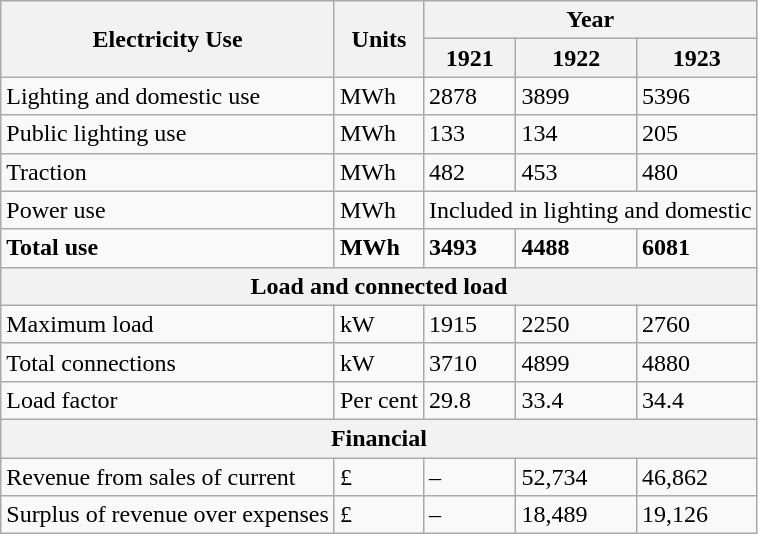<table class="wikitable">
<tr>
<th rowspan="2">Electricity  Use</th>
<th rowspan="2">Units</th>
<th colspan="3">Year</th>
</tr>
<tr>
<th>1921</th>
<th>1922</th>
<th>1923</th>
</tr>
<tr>
<td>Lighting  and domestic use</td>
<td>MWh</td>
<td>2878</td>
<td>3899</td>
<td>5396</td>
</tr>
<tr>
<td>Public  lighting use</td>
<td>MWh</td>
<td>133</td>
<td>134</td>
<td>205</td>
</tr>
<tr>
<td>Traction</td>
<td>MWh</td>
<td>482</td>
<td>453</td>
<td>480</td>
</tr>
<tr>
<td>Power  use</td>
<td>MWh</td>
<td colspan="3">Included  in lighting and domestic</td>
</tr>
<tr>
<td><strong>Total  use</strong></td>
<td><strong>MWh</strong></td>
<td><strong>3493</strong></td>
<td><strong>4488</strong></td>
<td><strong>6081</strong></td>
</tr>
<tr>
<th colspan="5">Load  and connected load</th>
</tr>
<tr>
<td>Maximum  load</td>
<td>kW</td>
<td>1915</td>
<td>2250</td>
<td>2760</td>
</tr>
<tr>
<td>Total  connections</td>
<td>kW</td>
<td>3710</td>
<td>4899</td>
<td>4880</td>
</tr>
<tr>
<td>Load  factor</td>
<td>Per  cent</td>
<td>29.8</td>
<td>33.4</td>
<td>34.4</td>
</tr>
<tr>
<th colspan="5">Financial</th>
</tr>
<tr>
<td>Revenue  from sales of current</td>
<td>£</td>
<td>–</td>
<td>52,734</td>
<td>46,862</td>
</tr>
<tr>
<td>Surplus  of revenue over expenses</td>
<td>£</td>
<td>–</td>
<td>18,489</td>
<td>19,126</td>
</tr>
</table>
